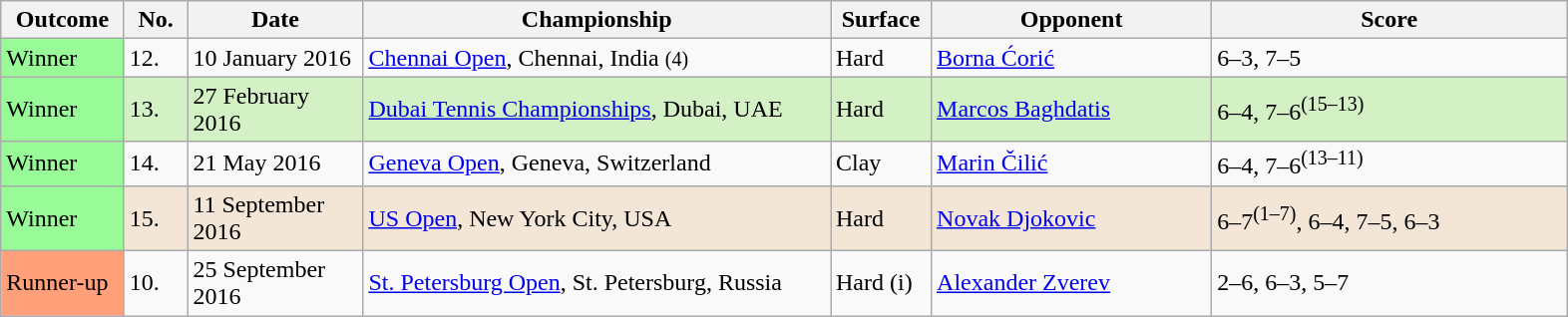<table class="sortable wikitable">
<tr>
<th width=75>Outcome</th>
<th width=35>No.</th>
<th width=110>Date</th>
<th width=305>Championship</th>
<th width=60>Surface</th>
<th width=180>Opponent</th>
<th width=230>Score</th>
</tr>
<tr>
<td bgcolor=98fb98>Winner</td>
<td>12.</td>
<td>10 January 2016</td>
<td><a href='#'>Chennai Open</a>, Chennai, India <small>(4)</small></td>
<td>Hard</td>
<td> <a href='#'>Borna Ćorić</a></td>
<td>6–3, 7–5</td>
</tr>
<tr bgcolor=#d4f1c5>
<td bgcolor=98fb98>Winner</td>
<td>13.</td>
<td>27 February 2016</td>
<td><a href='#'>Dubai Tennis Championships</a>, Dubai, UAE</td>
<td>Hard</td>
<td> <a href='#'>Marcos Baghdatis</a></td>
<td>6–4, 7–6<sup>(15–13)</sup></td>
</tr>
<tr>
<td bgcolor=98fb98>Winner</td>
<td>14.</td>
<td>21 May 2016</td>
<td><a href='#'>Geneva Open</a>, Geneva, Switzerland</td>
<td>Clay</td>
<td> <a href='#'>Marin Čilić</a></td>
<td>6–4, 7–6<sup>(13–11)</sup></td>
</tr>
<tr style="background:#f3e6d7;">
<td bgcolor=98fb98>Winner</td>
<td>15.</td>
<td>11 September 2016</td>
<td><a href='#'>US Open</a>, New York City, USA</td>
<td>Hard</td>
<td> <a href='#'>Novak Djokovic</a></td>
<td>6–7<sup>(1–7)</sup>, 6–4, 7–5, 6–3</td>
</tr>
<tr>
<td bgcolor=ffa07a>Runner-up</td>
<td>10.</td>
<td>25 September 2016</td>
<td><a href='#'>St. Petersburg Open</a>, St. Petersburg, Russia</td>
<td>Hard (i)</td>
<td> <a href='#'>Alexander Zverev</a></td>
<td>2–6, 6–3, 5–7</td>
</tr>
</table>
